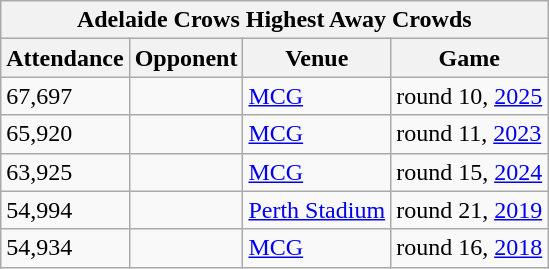<table class="wikitable sortable">
<tr>
<th colspan=5>Adelaide Crows Highest Away Crowds</th>
</tr>
<tr>
<th>Attendance</th>
<th>Opponent</th>
<th>Venue</th>
<th>Game</th>
</tr>
<tr>
<td>67,697</td>
<td></td>
<td><a href='#'>MCG</a></td>
<td>round 10, <a href='#'>2025</a></td>
</tr>
<tr>
<td>65,920</td>
<td></td>
<td><a href='#'>MCG</a></td>
<td>round 11, <a href='#'>2023</a></td>
</tr>
<tr>
<td>63,925</td>
<td></td>
<td><a href='#'>MCG</a></td>
<td>round 15, <a href='#'>2024</a></td>
</tr>
<tr>
<td>54,994</td>
<td></td>
<td><a href='#'>Perth Stadium</a></td>
<td>round 21, <a href='#'>2019</a></td>
</tr>
<tr>
<td>54,934</td>
<td></td>
<td><a href='#'>MCG</a></td>
<td>round 16, <a href='#'>2018</a></td>
</tr>
</table>
